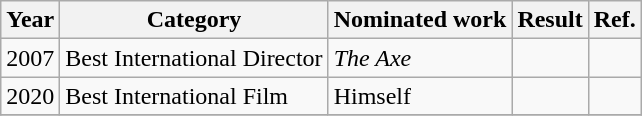<table class="wikitable sortable">
<tr>
<th>Year</th>
<th>Category</th>
<th>Nominated work</th>
<th>Result</th>
<th>Ref.</th>
</tr>
<tr>
<td>2007</td>
<td>Best International Director</td>
<td><em>The Axe</em></td>
<td></td>
<td></td>
</tr>
<tr>
<td>2020</td>
<td>Best International Film</td>
<td>Himself</td>
<td></td>
<td></td>
</tr>
<tr>
</tr>
</table>
